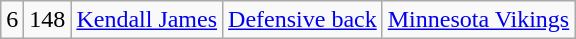<table class="wikitable" style="text-align:center">
<tr>
<td>6</td>
<td>148</td>
<td><a href='#'>Kendall James</a></td>
<td><a href='#'>Defensive back</a></td>
<td><a href='#'>Minnesota Vikings</a></td>
</tr>
</table>
